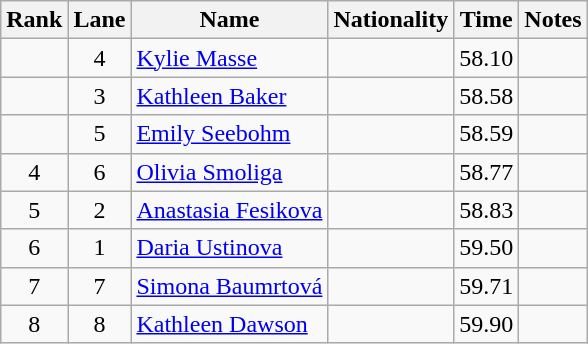<table class="wikitable sortable" style="text-align:center">
<tr>
<th>Rank</th>
<th>Lane</th>
<th>Name</th>
<th>Nationality</th>
<th>Time</th>
<th>Notes</th>
</tr>
<tr>
<td></td>
<td>4</td>
<td align=left><a href='#'>Kylie Masse</a></td>
<td align=left></td>
<td>58.10</td>
<td></td>
</tr>
<tr>
<td></td>
<td>3</td>
<td align=left><a href='#'>Kathleen Baker</a></td>
<td align=left></td>
<td>58.58</td>
<td></td>
</tr>
<tr>
<td></td>
<td>5</td>
<td align=left><a href='#'>Emily Seebohm</a></td>
<td align=left></td>
<td>58.59</td>
<td></td>
</tr>
<tr>
<td>4</td>
<td>6</td>
<td align=left><a href='#'>Olivia Smoliga</a></td>
<td align=left></td>
<td>58.77</td>
<td></td>
</tr>
<tr>
<td>5</td>
<td>2</td>
<td align=left><a href='#'>Anastasia Fesikova</a></td>
<td align=left></td>
<td>58.83</td>
<td></td>
</tr>
<tr>
<td>6</td>
<td>1</td>
<td align=left><a href='#'>Daria Ustinova</a></td>
<td align=left></td>
<td>59.50</td>
<td></td>
</tr>
<tr>
<td>7</td>
<td>7</td>
<td align=left><a href='#'>Simona Baumrtová</a></td>
<td align=left></td>
<td>59.71</td>
<td></td>
</tr>
<tr>
<td>8</td>
<td>8</td>
<td align=left><a href='#'>Kathleen Dawson</a></td>
<td align=left></td>
<td>59.90</td>
<td></td>
</tr>
</table>
